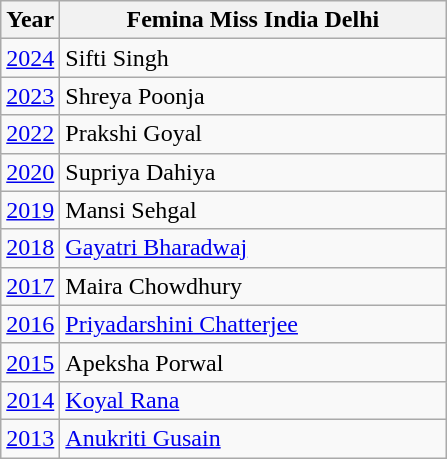<table class="wikitable">
<tr>
<th>Year</th>
<th width=250>Femina Miss India Delhi</th>
</tr>
<tr>
<td><a href='#'>2024</a></td>
<td>Sifti Singh</td>
</tr>
<tr>
<td><a href='#'>2023</a></td>
<td>Shreya Poonja</td>
</tr>
<tr>
<td><a href='#'>2022</a></td>
<td>Prakshi Goyal</td>
</tr>
<tr>
<td><a href='#'>2020</a></td>
<td>Supriya Dahiya</td>
</tr>
<tr>
<td><a href='#'>2019</a></td>
<td>Mansi Sehgal</td>
</tr>
<tr>
<td><a href='#'>2018</a></td>
<td><a href='#'>Gayatri Bharadwaj</a></td>
</tr>
<tr>
<td><a href='#'>2017</a></td>
<td>Maira Chowdhury</td>
</tr>
<tr>
<td><a href='#'>2016</a></td>
<td><a href='#'>Priyadarshini Chatterjee</a></td>
</tr>
<tr>
<td><a href='#'>2015</a></td>
<td>Apeksha Porwal</td>
</tr>
<tr>
<td><a href='#'>2014</a></td>
<td><a href='#'>Koyal Rana</a></td>
</tr>
<tr>
<td><a href='#'>2013</a></td>
<td><a href='#'>Anukriti Gusain</a></td>
</tr>
</table>
